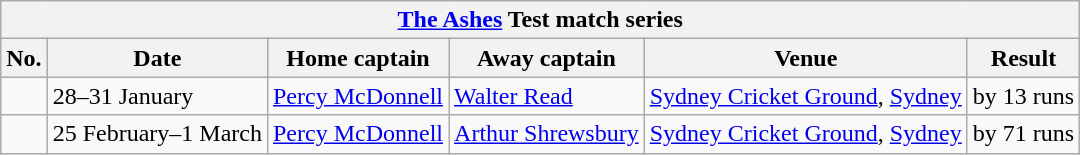<table class="wikitable">
<tr>
<th colspan="9"><a href='#'>The Ashes</a> Test match series</th>
</tr>
<tr>
<th>No.</th>
<th>Date</th>
<th>Home captain</th>
<th>Away captain</th>
<th>Venue</th>
<th>Result</th>
</tr>
<tr>
<td></td>
<td>28–31 January</td>
<td><a href='#'>Percy McDonnell</a></td>
<td><a href='#'>Walter Read</a></td>
<td><a href='#'>Sydney Cricket Ground</a>, <a href='#'>Sydney</a></td>
<td> by 13 runs</td>
</tr>
<tr>
<td></td>
<td>25 February–1 March</td>
<td><a href='#'>Percy McDonnell</a></td>
<td><a href='#'>Arthur Shrewsbury</a></td>
<td><a href='#'>Sydney Cricket Ground</a>, <a href='#'>Sydney</a></td>
<td> by 71 runs</td>
</tr>
</table>
